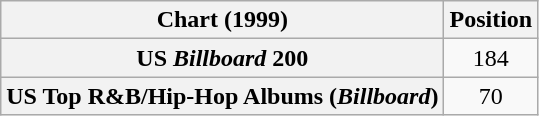<table class="wikitable sortable plainrowheaders" style="text-align:center;">
<tr>
<th scope="col">Chart (1999)</th>
<th scope="col">Position</th>
</tr>
<tr>
<th scope="row">US <em>Billboard</em> 200</th>
<td>184</td>
</tr>
<tr>
<th scope="row">US Top R&B/Hip-Hop Albums (<em>Billboard</em>)</th>
<td>70</td>
</tr>
</table>
